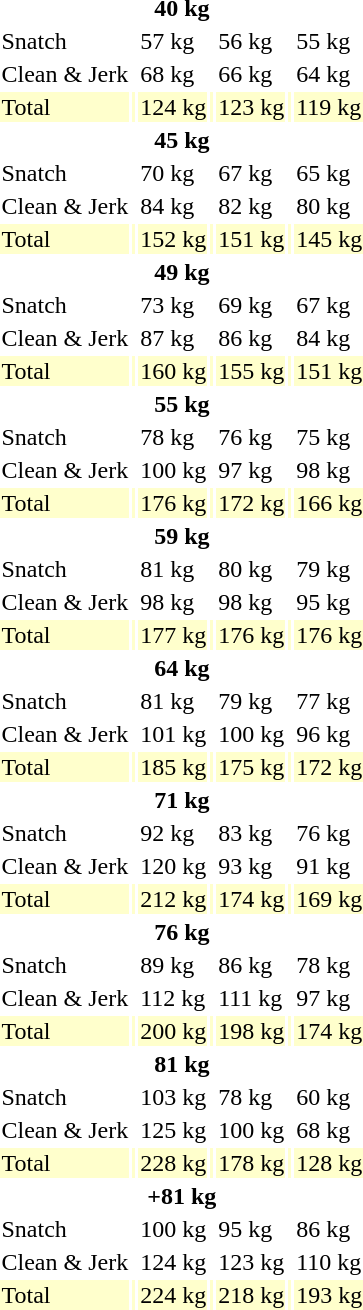<table>
<tr>
<th colspan=7>40 kg</th>
</tr>
<tr>
<td>Snatch</td>
<td></td>
<td>57 kg</td>
<td></td>
<td>56 kg</td>
<td></td>
<td>55 kg</td>
</tr>
<tr>
<td>Clean & Jerk</td>
<td></td>
<td>68 kg</td>
<td></td>
<td>66 kg</td>
<td></td>
<td>64 kg</td>
</tr>
<tr bgcolor=ffffcc>
<td>Total</td>
<td></td>
<td>124 kg</td>
<td></td>
<td>123 kg</td>
<td></td>
<td>119 kg</td>
</tr>
<tr>
<th colspan=7>45 kg</th>
</tr>
<tr>
<td>Snatch</td>
<td></td>
<td>70 kg</td>
<td></td>
<td>67 kg</td>
<td></td>
<td>65 kg</td>
</tr>
<tr>
<td>Clean & Jerk</td>
<td></td>
<td>84 kg</td>
<td></td>
<td>82 kg</td>
<td></td>
<td>80 kg</td>
</tr>
<tr bgcolor=ffffcc>
<td>Total</td>
<td></td>
<td>152 kg</td>
<td></td>
<td>151 kg</td>
<td></td>
<td>145 kg</td>
</tr>
<tr>
<th colspan=7>49 kg</th>
</tr>
<tr>
<td>Snatch</td>
<td></td>
<td>73 kg</td>
<td></td>
<td>69 kg</td>
<td></td>
<td>67 kg</td>
</tr>
<tr>
<td>Clean & Jerk</td>
<td></td>
<td>87 kg</td>
<td></td>
<td>86 kg</td>
<td></td>
<td>84 kg</td>
</tr>
<tr bgcolor=ffffcc>
<td>Total</td>
<td></td>
<td>160 kg</td>
<td></td>
<td>155 kg</td>
<td></td>
<td>151 kg</td>
</tr>
<tr>
<th colspan=7>55 kg</th>
</tr>
<tr>
<td>Snatch</td>
<td></td>
<td>78 kg</td>
<td></td>
<td>76 kg</td>
<td></td>
<td>75 kg</td>
</tr>
<tr>
<td>Clean & Jerk</td>
<td></td>
<td>100 kg</td>
<td></td>
<td>97 kg</td>
<td></td>
<td>98 kg</td>
</tr>
<tr bgcolor=ffffcc>
<td>Total</td>
<td></td>
<td>176 kg</td>
<td></td>
<td>172 kg</td>
<td></td>
<td>166 kg</td>
</tr>
<tr>
<th colspan=7>59 kg</th>
</tr>
<tr>
<td>Snatch</td>
<td></td>
<td>81 kg</td>
<td></td>
<td>80 kg</td>
<td></td>
<td>79 kg</td>
</tr>
<tr>
<td>Clean & Jerk</td>
<td></td>
<td>98 kg</td>
<td></td>
<td>98 kg</td>
<td></td>
<td>95 kg</td>
</tr>
<tr bgcolor=ffffcc>
<td>Total</td>
<td></td>
<td>177 kg</td>
<td></td>
<td>176 kg</td>
<td></td>
<td>176 kg</td>
</tr>
<tr>
<th colspan=7>64 kg</th>
</tr>
<tr>
<td>Snatch</td>
<td></td>
<td>81 kg</td>
<td></td>
<td>79 kg</td>
<td></td>
<td>77 kg</td>
</tr>
<tr>
<td>Clean & Jerk</td>
<td></td>
<td>101 kg</td>
<td></td>
<td>100 kg</td>
<td></td>
<td>96 kg</td>
</tr>
<tr bgcolor=ffffcc>
<td>Total</td>
<td></td>
<td>185 kg</td>
<td></td>
<td>175 kg</td>
<td></td>
<td>172 kg</td>
</tr>
<tr>
<th colspan=7>71 kg</th>
</tr>
<tr>
<td>Snatch</td>
<td></td>
<td>92 kg</td>
<td></td>
<td>83 kg</td>
<td></td>
<td>76 kg</td>
</tr>
<tr>
<td>Clean & Jerk</td>
<td></td>
<td>120 kg</td>
<td></td>
<td>93 kg</td>
<td></td>
<td>91 kg</td>
</tr>
<tr bgcolor=ffffcc>
<td>Total</td>
<td></td>
<td>212 kg</td>
<td></td>
<td>174 kg</td>
<td></td>
<td>169 kg</td>
</tr>
<tr>
<th colspan=7>76 kg</th>
</tr>
<tr>
<td>Snatch</td>
<td></td>
<td>89 kg</td>
<td></td>
<td>86 kg</td>
<td></td>
<td>78 kg</td>
</tr>
<tr>
<td>Clean & Jerk</td>
<td></td>
<td>112 kg</td>
<td></td>
<td>111 kg</td>
<td></td>
<td>97 kg</td>
</tr>
<tr bgcolor=ffffcc>
<td>Total</td>
<td></td>
<td>200 kg</td>
<td></td>
<td>198 kg</td>
<td></td>
<td>174 kg</td>
</tr>
<tr>
<th colspan=7>81 kg</th>
</tr>
<tr>
<td>Snatch</td>
<td></td>
<td>103 kg</td>
<td></td>
<td>78 kg</td>
<td></td>
<td>60 kg</td>
</tr>
<tr>
<td>Clean & Jerk</td>
<td></td>
<td>125 kg</td>
<td></td>
<td>100 kg</td>
<td></td>
<td>68 kg</td>
</tr>
<tr bgcolor=ffffcc>
<td>Total</td>
<td></td>
<td>228 kg</td>
<td></td>
<td>178 kg</td>
<td></td>
<td>128 kg</td>
</tr>
<tr>
<th colspan=7>+81 kg</th>
</tr>
<tr>
<td>Snatch</td>
<td></td>
<td>100 kg</td>
<td></td>
<td>95 kg</td>
<td></td>
<td>86 kg</td>
</tr>
<tr>
<td>Clean & Jerk</td>
<td></td>
<td>124 kg</td>
<td></td>
<td>123 kg</td>
<td></td>
<td>110 kg</td>
</tr>
<tr bgcolor=ffffcc>
<td>Total</td>
<td></td>
<td>224 kg</td>
<td></td>
<td>218 kg</td>
<td></td>
<td>193 kg</td>
</tr>
</table>
